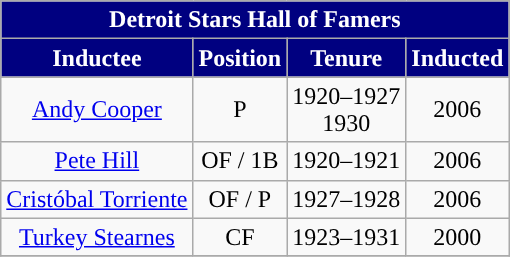<table class="wikitable" style="text-align:center">
<tr>
<th colspan=4 style="background:navy; color:white;">Detroit Stars Hall of Famers</th>
</tr>
<tr>
<th style="background:navy; color:white;">Inductee</th>
<th style="background:navy; color:white;">Position</th>
<th style="background:navy; color:white;">Tenure</th>
<th style="background:navy; color:white;">Inducted</th>
</tr>
<tr>
<td><a href='#'>Andy Cooper</a></td>
<td>P</td>
<td>1920–1927<br>1930</td>
<td>2006</td>
</tr>
<tr>
<td><a href='#'>Pete Hill</a></td>
<td>OF / 1B</td>
<td>1920–1921</td>
<td>2006</td>
</tr>
<tr>
<td><a href='#'>Cristóbal Torriente</a></td>
<td>OF / P</td>
<td>1927–1928</td>
<td>2006</td>
</tr>
<tr>
<td><a href='#'>Turkey Stearnes</a></td>
<td>CF</td>
<td>1923–1931</td>
<td>2000</td>
</tr>
<tr>
</tr>
</table>
